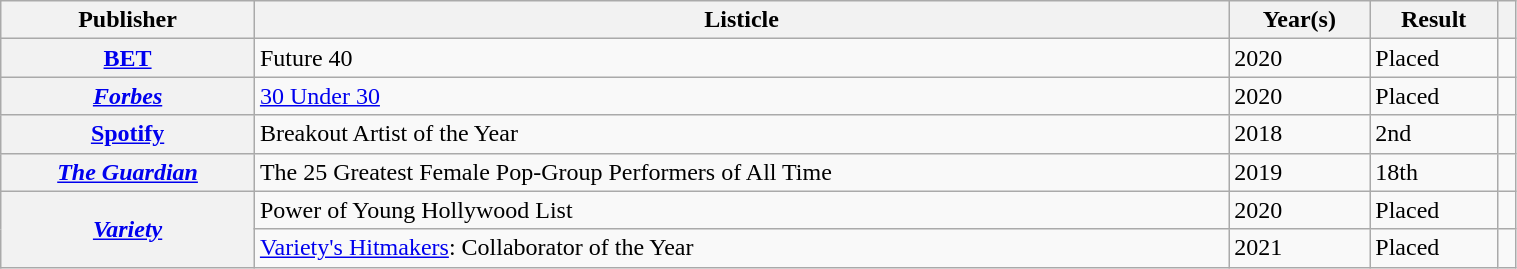<table class="wikitable plainrowheaders sortable" style="width: 80%;">
<tr>
<th scope="col">Publisher</th>
<th scope="col">Listicle</th>
<th scope="col">Year(s)</th>
<th scope="col">Result</th>
<th scope="col" class="unsortable"></th>
</tr>
<tr>
<th scope="row"><a href='#'>BET</a></th>
<td>Future 40</td>
<td>2020</td>
<td>Placed</td>
<td style="text-align:center;"></td>
</tr>
<tr>
<th scope="row"><em><a href='#'>Forbes</a></em></th>
<td><a href='#'>30 Under 30</a></td>
<td>2020</td>
<td>Placed</td>
<td style="text-align:center;"></td>
</tr>
<tr>
<th scope="row"><a href='#'>Spotify</a></th>
<td>Breakout Artist of the Year</td>
<td>2018</td>
<td>2nd</td>
<td style="text-align:center;"></td>
</tr>
<tr>
<th scope="row"><em><a href='#'>The Guardian</a></em></th>
<td>The 25 Greatest Female Pop-Group Performers of All Time</td>
<td>2019</td>
<td>18th</td>
<td style="text-align:center;"></td>
</tr>
<tr>
<th rowspan="2" scope="row"><em><a href='#'>Variety</a></em></th>
<td>Power of Young Hollywood List</td>
<td>2020</td>
<td>Placed</td>
<td style="text-align:center;"></td>
</tr>
<tr>
<td><a href='#'>Variety's Hitmakers</a>: Collaborator of the Year</td>
<td>2021</td>
<td>Placed</td>
<td style="text-align:center;"></td>
</tr>
</table>
